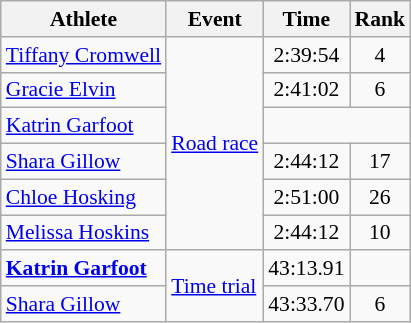<table class=wikitable style="font-size:90%;">
<tr>
<th>Athlete</th>
<th>Event</th>
<th>Time</th>
<th>Rank</th>
</tr>
<tr align=center>
<td align=left><a href='#'>Tiffany Cromwell</a></td>
<td align=left rowspan=6><a href='#'>Road race</a></td>
<td>2:39:54</td>
<td>4</td>
</tr>
<tr align=center>
<td align=left><a href='#'>Gracie Elvin</a></td>
<td>2:41:02</td>
<td>6</td>
</tr>
<tr align=center>
<td align=left><a href='#'>Katrin Garfoot</a></td>
<td colspan=2></td>
</tr>
<tr align=center>
<td align=left><a href='#'>Shara Gillow</a></td>
<td>2:44:12</td>
<td>17</td>
</tr>
<tr align=center>
<td align=left><a href='#'>Chloe Hosking</a></td>
<td>2:51:00</td>
<td>26</td>
</tr>
<tr align=center>
<td align=left><a href='#'>Melissa Hoskins</a></td>
<td>2:44:12</td>
<td>10</td>
</tr>
<tr align=center>
<td align=left><strong><a href='#'>Katrin Garfoot</a></strong></td>
<td align=left rowspan=2><a href='#'>Time trial</a></td>
<td>43:13.91</td>
<td></td>
</tr>
<tr align=center>
<td align=left><a href='#'>Shara Gillow</a></td>
<td>43:33.70</td>
<td>6</td>
</tr>
</table>
